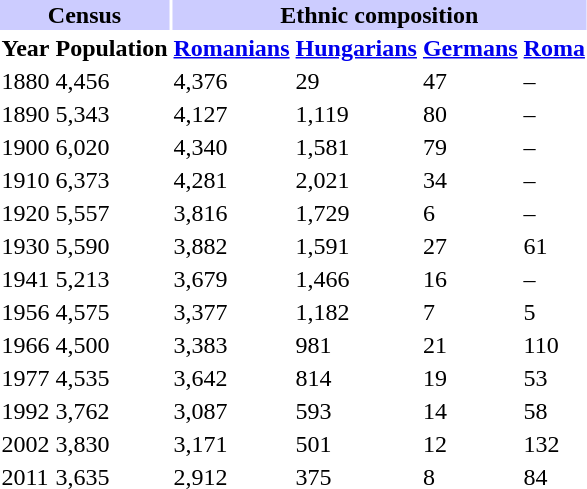<table class="toccolours">
<tr>
<th align="center" colspan="2" style="background:#ccccff;">Census</th>
<th align="center" colspan="4" style="background:#ccccff;">Ethnic composition</th>
</tr>
<tr>
<th>Year</th>
<th>Population</th>
<th><a href='#'>Romanians</a></th>
<th><a href='#'>Hungarians</a></th>
<th><a href='#'>Germans</a></th>
<th><a href='#'>Roma</a></th>
</tr>
<tr>
<td>1880</td>
<td>4,456</td>
<td>4,376</td>
<td>29</td>
<td>47</td>
<td>–</td>
</tr>
<tr>
<td>1890</td>
<td>5,343</td>
<td>4,127</td>
<td>1,119</td>
<td>80</td>
<td>–</td>
</tr>
<tr>
<td>1900</td>
<td>6,020</td>
<td>4,340</td>
<td>1,581</td>
<td>79</td>
<td>–</td>
</tr>
<tr>
<td>1910</td>
<td>6,373</td>
<td>4,281</td>
<td>2,021</td>
<td>34</td>
<td>–</td>
</tr>
<tr>
<td>1920</td>
<td>5,557</td>
<td>3,816</td>
<td>1,729</td>
<td>6</td>
<td>–</td>
</tr>
<tr>
<td>1930</td>
<td>5,590</td>
<td>3,882</td>
<td>1,591</td>
<td>27</td>
<td>61</td>
</tr>
<tr>
<td>1941</td>
<td>5,213</td>
<td>3,679</td>
<td>1,466</td>
<td>16</td>
<td>–</td>
</tr>
<tr>
<td>1956</td>
<td>4,575</td>
<td>3,377</td>
<td>1,182</td>
<td>7</td>
<td>5</td>
</tr>
<tr>
<td>1966</td>
<td>4,500</td>
<td>3,383</td>
<td>981</td>
<td>21</td>
<td>110</td>
</tr>
<tr>
<td>1977</td>
<td>4,535</td>
<td>3,642</td>
<td>814</td>
<td>19</td>
<td>53</td>
</tr>
<tr>
<td>1992</td>
<td>3,762</td>
<td>3,087</td>
<td>593</td>
<td>14</td>
<td>58</td>
</tr>
<tr>
<td>2002</td>
<td>3,830</td>
<td>3,171</td>
<td>501</td>
<td>12</td>
<td>132</td>
</tr>
<tr>
<td>2011</td>
<td>3,635</td>
<td>2,912</td>
<td>375</td>
<td>8</td>
<td>84</td>
</tr>
</table>
